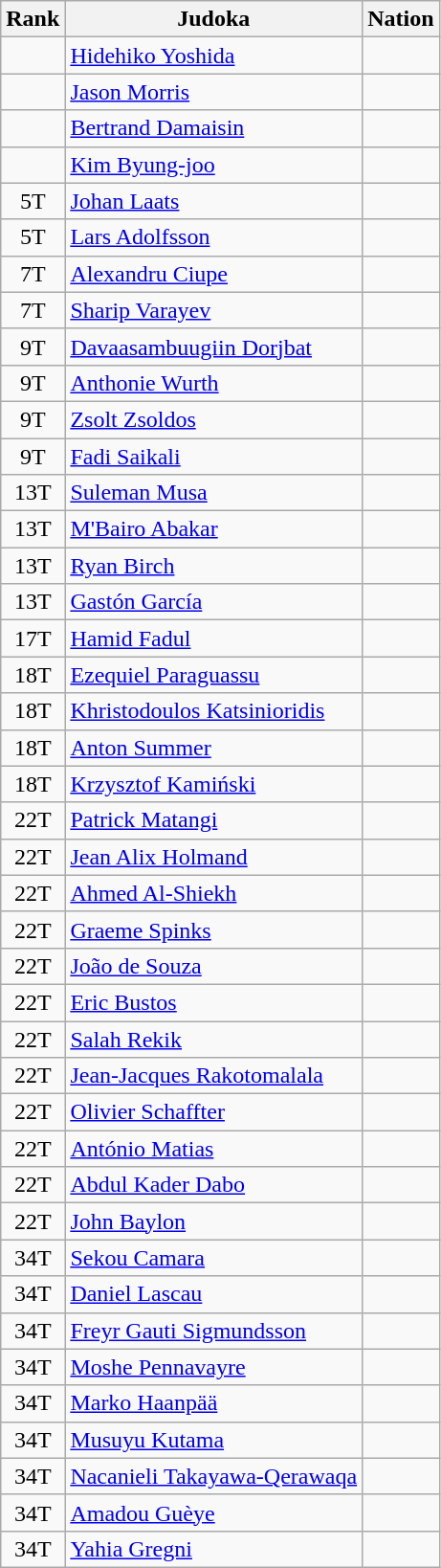<table class="wikitable sortable" style="text-align:center">
<tr>
<th>Rank</th>
<th>Judoka</th>
<th>Nation</th>
</tr>
<tr>
<td></td>
<td align="left"><a href='#'>Hidehiko Yoshida</a></td>
<td align="left"></td>
</tr>
<tr>
<td></td>
<td align="left"><a href='#'>Jason Morris</a></td>
<td align="left"></td>
</tr>
<tr>
<td></td>
<td align="left"><a href='#'>Bertrand Damaisin</a></td>
<td align="left"></td>
</tr>
<tr>
<td></td>
<td align="left"><a href='#'>Kim Byung-joo</a></td>
<td align="left"></td>
</tr>
<tr>
<td>5T</td>
<td align="left"><a href='#'>Johan Laats</a></td>
<td align="left"></td>
</tr>
<tr>
<td>5T</td>
<td align="left"><a href='#'>Lars Adolfsson</a></td>
<td align="left"></td>
</tr>
<tr>
<td>7T</td>
<td align="left"><a href='#'>Alexandru Ciupe</a></td>
<td align="left"></td>
</tr>
<tr>
<td>7T</td>
<td align="left"><a href='#'>Sharip Varayev</a></td>
<td align="left"></td>
</tr>
<tr>
<td>9T</td>
<td align="left"><a href='#'>Davaasambuugiin Dorjbat</a></td>
<td align="left"></td>
</tr>
<tr>
<td>9T</td>
<td align="left"><a href='#'>Anthonie Wurth</a></td>
<td align="left"></td>
</tr>
<tr>
<td>9T</td>
<td align="left"><a href='#'>Zsolt Zsoldos</a></td>
<td align="left"></td>
</tr>
<tr>
<td>9T</td>
<td align="left"><a href='#'>Fadi Saikali</a></td>
<td align="left"></td>
</tr>
<tr>
<td>13T</td>
<td align="left"><a href='#'>Suleman Musa</a></td>
<td align="left"></td>
</tr>
<tr>
<td>13T</td>
<td align="left"><a href='#'>M'Bairo Abakar</a></td>
<td align="left"></td>
</tr>
<tr>
<td>13T</td>
<td align="left"><a href='#'>Ryan Birch</a></td>
<td align="left"></td>
</tr>
<tr>
<td>13T</td>
<td align="left"><a href='#'>Gastón García</a></td>
<td align="left"></td>
</tr>
<tr>
<td>17T</td>
<td align="left"><a href='#'>Hamid Fadul</a></td>
<td align="left"></td>
</tr>
<tr>
<td>18T</td>
<td align="left"><a href='#'>Ezequiel Paraguassu</a></td>
<td align="left"></td>
</tr>
<tr>
<td>18T</td>
<td align="left"><a href='#'>Khristodoulos Katsinioridis</a></td>
<td align="left"></td>
</tr>
<tr>
<td>18T</td>
<td align="left"><a href='#'>Anton Summer</a></td>
<td align="left"></td>
</tr>
<tr>
<td>18T</td>
<td align="left"><a href='#'>Krzysztof Kamiński</a></td>
<td align="left"></td>
</tr>
<tr>
<td>22T</td>
<td align="left"><a href='#'>Patrick Matangi</a></td>
<td align="left"></td>
</tr>
<tr>
<td>22T</td>
<td align="left"><a href='#'>Jean Alix Holmand</a></td>
<td align="left"></td>
</tr>
<tr>
<td>22T</td>
<td align="left"><a href='#'>Ahmed Al-Shiekh</a></td>
<td align="left"></td>
</tr>
<tr>
<td>22T</td>
<td align="left"><a href='#'>Graeme Spinks</a></td>
<td align="left"></td>
</tr>
<tr>
<td>22T</td>
<td align="left"><a href='#'>João de Souza</a></td>
<td align="left"></td>
</tr>
<tr>
<td>22T</td>
<td align="left"><a href='#'>Eric Bustos</a></td>
<td align="left"></td>
</tr>
<tr>
<td>22T</td>
<td align="left"><a href='#'>Salah Rekik</a></td>
<td align="left"></td>
</tr>
<tr>
<td>22T</td>
<td align="left"><a href='#'>Jean-Jacques Rakotomalala</a></td>
<td align="left"></td>
</tr>
<tr>
<td>22T</td>
<td align="left"><a href='#'>Olivier Schaffter</a></td>
<td align="left"></td>
</tr>
<tr>
<td>22T</td>
<td align="left"><a href='#'>António Matias</a></td>
<td align="left"></td>
</tr>
<tr>
<td>22T</td>
<td align="left"><a href='#'>Abdul Kader Dabo</a></td>
<td align="left"></td>
</tr>
<tr>
<td>22T</td>
<td align="left"><a href='#'>John Baylon</a></td>
<td align="left"></td>
</tr>
<tr>
<td>34T</td>
<td align="left"><a href='#'>Sekou Camara</a></td>
<td align="left"></td>
</tr>
<tr>
<td>34T</td>
<td align="left"><a href='#'>Daniel Lascau</a></td>
<td align="left"></td>
</tr>
<tr>
<td>34T</td>
<td align="left"><a href='#'>Freyr Gauti Sigmundsson</a></td>
<td align="left"></td>
</tr>
<tr>
<td>34T</td>
<td align="left"><a href='#'>Moshe Pennavayre</a></td>
<td align="left"></td>
</tr>
<tr>
<td>34T</td>
<td align="left"><a href='#'>Marko Haanpää</a></td>
<td align="left"></td>
</tr>
<tr>
<td>34T</td>
<td align="left"><a href='#'>Musuyu Kutama</a></td>
<td align="left"></td>
</tr>
<tr>
<td>34T</td>
<td align="left"><a href='#'>Nacanieli Takayawa-Qerawaqa</a></td>
<td align="left"></td>
</tr>
<tr>
<td>34T</td>
<td align="left"><a href='#'>Amadou Guèye</a></td>
<td align="left"></td>
</tr>
<tr>
<td>34T</td>
<td align="left"><a href='#'>Yahia Gregni</a></td>
<td align="left"></td>
</tr>
</table>
